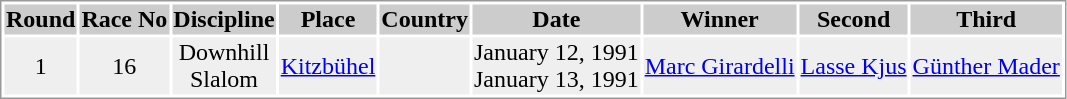<table border="0" style="border: 1px solid #999; background-color:#FFFFFF; text-align:center">
<tr align="center" bgcolor="#CCCCCC">
<th>Round</th>
<th>Race No</th>
<th>Discipline</th>
<th>Place</th>
<th>Country</th>
<th>Date</th>
<th>Winner</th>
<th>Second</th>
<th>Third</th>
</tr>
<tr bgcolor="#EFEFEF">
<td>1</td>
<td>16</td>
<td>Downhill<br>Slalom</td>
<td align="left"><a href='#'>Kitzbühel</a></td>
<td align="left"></td>
<td align="left">January 12, 1991<br>January 13, 1991</td>
<td align="left"> <a href='#'>Marc Girardelli</a></td>
<td align="left"> <a href='#'>Lasse Kjus</a></td>
<td align="left"> <a href='#'>Günther Mader</a></td>
</tr>
</table>
